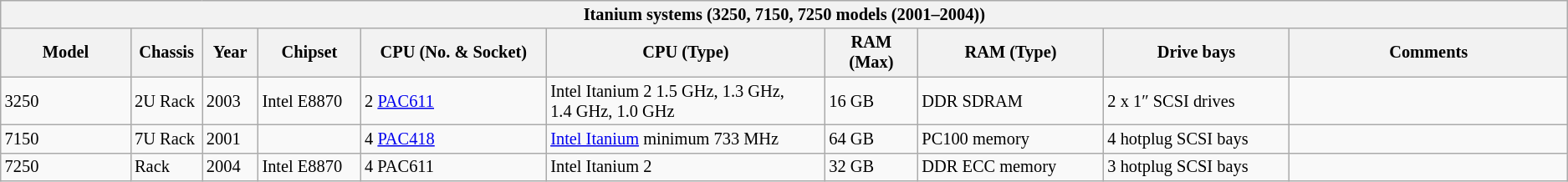<table class="wikitable mw-collapsible mw-collapsed" style="clear:both; font-size: 85%;"  style="min-width: 60%;">
<tr>
<th colspan="10">Itanium systems (3250, 7150, 7250 models (2001–2004))</th>
</tr>
<tr>
<th width="7%">Model</th>
<th width="3%">Chassis</th>
<th width="3%">Year</th>
<th width="5%">Chipset</th>
<th width="10%">CPU (No. & Socket)</th>
<th width="15%">CPU (Type)</th>
<th width="5%">RAM (Max)</th>
<th width="10%">RAM (Type)</th>
<th width="10%">Drive bays</th>
<th width="15%">Comments</th>
</tr>
<tr>
<td>3250</td>
<td>2U Rack</td>
<td>2003</td>
<td>Intel E8870</td>
<td>2 <a href='#'>PAC611</a></td>
<td>Intel Itanium 2 1.5 GHz, 1.3 GHz, 1.4 GHz, 1.0 GHz</td>
<td>16 GB</td>
<td>DDR SDRAM</td>
<td>2 x 1″ SCSI drives</td>
<td></td>
</tr>
<tr>
<td>7150</td>
<td>7U Rack</td>
<td>2001</td>
<td></td>
<td>4 <a href='#'>PAC418</a></td>
<td><a href='#'>Intel Itanium</a> minimum 733 MHz</td>
<td>64 GB</td>
<td>PC100 memory</td>
<td>4 hotplug SCSI bays</td>
<td></td>
</tr>
<tr>
<td>7250</td>
<td>Rack</td>
<td>2004</td>
<td>Intel E8870</td>
<td>4 PAC611</td>
<td>Intel Itanium 2</td>
<td>32 GB</td>
<td>DDR ECC memory</td>
<td>3 hotplug SCSI bays</td>
<td></td>
</tr>
</table>
